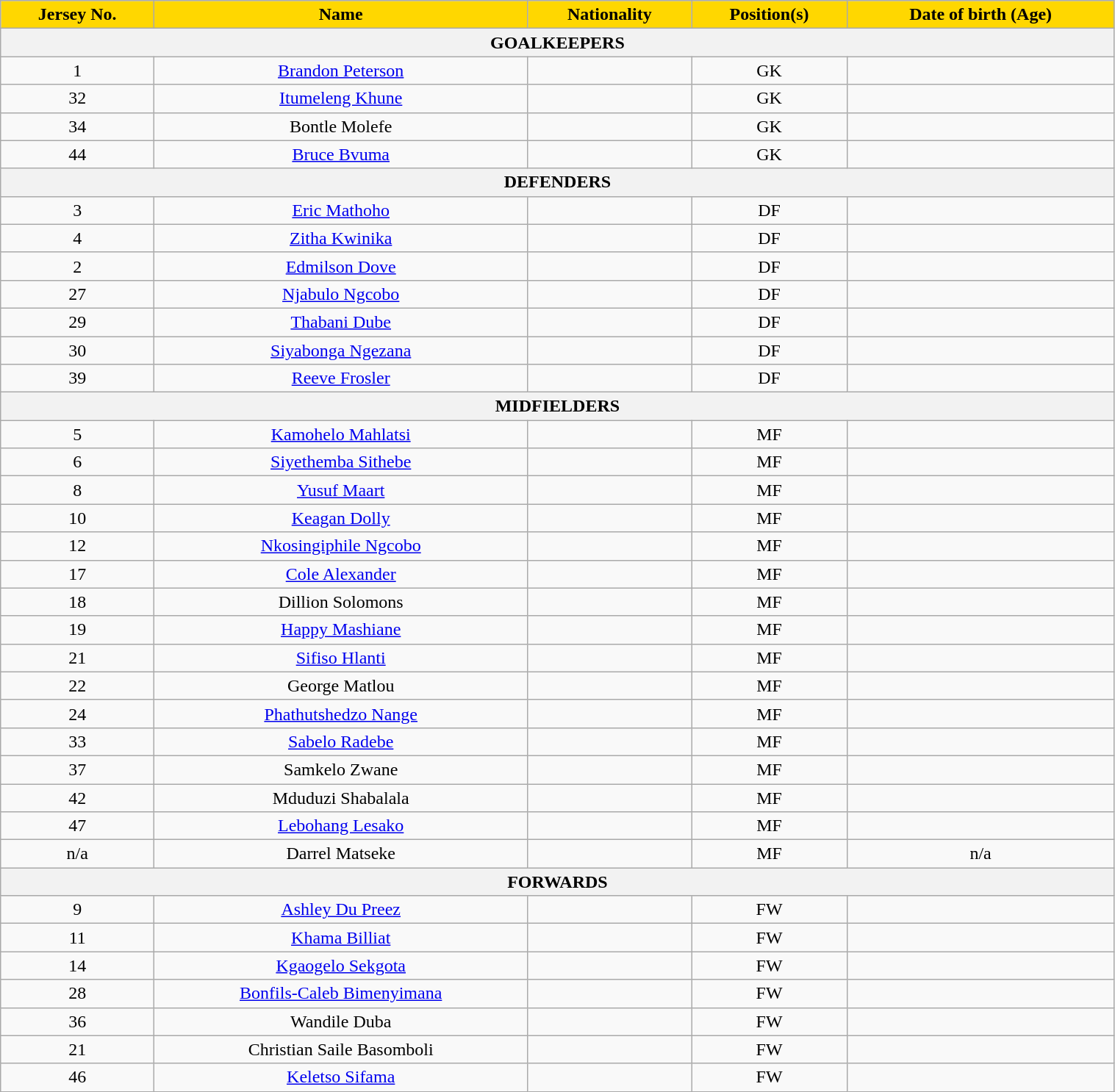<table class="wikitable" style="text-align:center; width:80%;">
<tr>
<th style="background:#FFD700; color:black; text-align:center;">Jersey No.</th>
<th style="background:#FFD700; color:black; text-align:center;">Name</th>
<th style="background:#FFD700; color:black; text-align:center;">Nationality</th>
<th style="background:#FFD700; color:black; text-align:center;">Position(s)</th>
<th style="background:#FFD700; color:black; text-align:center;">Date of birth (Age)</th>
</tr>
<tr>
<th colspan="5">GOALKEEPERS</th>
</tr>
<tr>
<td>1</td>
<td><a href='#'>Brandon Peterson</a></td>
<td></td>
<td>GK</td>
<td></td>
</tr>
<tr>
<td>32</td>
<td><a href='#'>Itumeleng Khune</a></td>
<td></td>
<td>GK</td>
<td></td>
</tr>
<tr>
<td>34</td>
<td>Bontle Molefe</td>
<td></td>
<td>GK</td>
<td></td>
</tr>
<tr>
<td>44</td>
<td><a href='#'>Bruce Bvuma</a></td>
<td></td>
<td>GK</td>
<td></td>
</tr>
<tr>
<th colspan="5">DEFENDERS</th>
</tr>
<tr>
<td>3</td>
<td><a href='#'>Eric Mathoho</a></td>
<td></td>
<td>DF</td>
<td></td>
</tr>
<tr>
<td>4</td>
<td><a href='#'>Zitha Kwinika</a></td>
<td></td>
<td>DF</td>
<td></td>
</tr>
<tr>
<td>2</td>
<td><a href='#'>Edmilson Dove</a></td>
<td></td>
<td>DF</td>
<td></td>
</tr>
<tr>
<td>27</td>
<td><a href='#'>Njabulo Ngcobo</a></td>
<td></td>
<td>DF</td>
<td></td>
</tr>
<tr>
<td>29</td>
<td><a href='#'>Thabani Dube</a></td>
<td></td>
<td>DF</td>
<td></td>
</tr>
<tr>
<td>30</td>
<td><a href='#'>Siyabonga Ngezana</a></td>
<td></td>
<td>DF</td>
<td></td>
</tr>
<tr>
<td>39</td>
<td><a href='#'>Reeve Frosler</a></td>
<td></td>
<td>DF</td>
<td></td>
</tr>
<tr>
<th colspan="5">MIDFIELDERS</th>
</tr>
<tr>
<td>5</td>
<td><a href='#'>Kamohelo Mahlatsi</a></td>
<td></td>
<td>MF</td>
<td></td>
</tr>
<tr>
<td>6</td>
<td><a href='#'>Siyethemba Sithebe</a></td>
<td></td>
<td>MF</td>
<td></td>
</tr>
<tr>
<td>8</td>
<td><a href='#'>Yusuf Maart</a></td>
<td></td>
<td>MF</td>
<td></td>
</tr>
<tr>
<td>10</td>
<td><a href='#'>Keagan Dolly</a></td>
<td></td>
<td>MF</td>
<td></td>
</tr>
<tr>
<td>12</td>
<td><a href='#'>Nkosingiphile Ngcobo</a></td>
<td></td>
<td>MF</td>
<td></td>
</tr>
<tr>
<td>17</td>
<td><a href='#'>Cole Alexander</a></td>
<td></td>
<td>MF</td>
<td></td>
</tr>
<tr>
<td>18</td>
<td>Dillion Solomons</td>
<td></td>
<td>MF</td>
<td></td>
</tr>
<tr>
<td>19</td>
<td><a href='#'>Happy Mashiane</a></td>
<td></td>
<td>MF</td>
<td></td>
</tr>
<tr>
<td>21</td>
<td><a href='#'>Sifiso Hlanti</a></td>
<td></td>
<td>MF</td>
<td></td>
</tr>
<tr>
<td>22</td>
<td>George Matlou</td>
<td></td>
<td>MF</td>
<td></td>
</tr>
<tr>
<td>24</td>
<td><a href='#'>Phathutshedzo Nange</a></td>
<td></td>
<td>MF</td>
<td></td>
</tr>
<tr>
<td>33</td>
<td><a href='#'>Sabelo Radebe</a></td>
<td></td>
<td>MF</td>
<td></td>
</tr>
<tr>
<td>37</td>
<td>Samkelo Zwane</td>
<td></td>
<td>MF</td>
<td></td>
</tr>
<tr>
<td>42</td>
<td>Mduduzi Shabalala</td>
<td></td>
<td>MF</td>
<td></td>
</tr>
<tr>
<td>47</td>
<td><a href='#'>Lebohang Lesako</a></td>
<td></td>
<td>MF</td>
<td></td>
</tr>
<tr>
<td>n/a</td>
<td>Darrel Matseke</td>
<td></td>
<td>MF</td>
<td>n/a</td>
</tr>
<tr>
<th colspan="5">FORWARDS</th>
</tr>
<tr>
<td>9</td>
<td><a href='#'>Ashley Du Preez</a></td>
<td></td>
<td>FW</td>
<td></td>
</tr>
<tr>
<td>11</td>
<td><a href='#'>Khama Billiat</a></td>
<td></td>
<td>FW</td>
<td></td>
</tr>
<tr>
<td>14</td>
<td><a href='#'>Kgaogelo Sekgota</a></td>
<td></td>
<td>FW</td>
<td></td>
</tr>
<tr>
<td>28</td>
<td><a href='#'>Bonfils-Caleb Bimenyimana</a></td>
<td></td>
<td>FW</td>
<td></td>
</tr>
<tr>
<td>36</td>
<td>Wandile Duba</td>
<td></td>
<td>FW</td>
<td></td>
</tr>
<tr>
<td>21</td>
<td>Christian Saile Basomboli</td>
<td></td>
<td>FW</td>
<td></td>
</tr>
<tr>
<td>46</td>
<td><a href='#'>Keletso Sifama</a></td>
<td></td>
<td>FW</td>
<td></td>
</tr>
</table>
